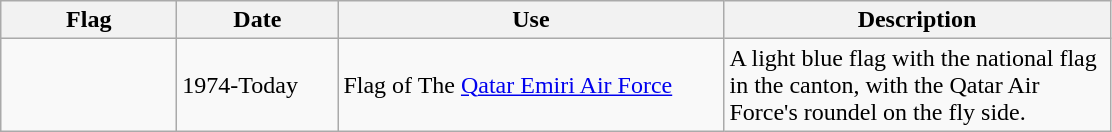<table class="wikitable">
<tr>
<th style="width:110px;">Flag</th>
<th style="width:100px;">Date</th>
<th style="width:250px;">Use</th>
<th style="width:250px;">Description</th>
</tr>
<tr>
<td></td>
<td>1974-Today</td>
<td>Flag of The <a href='#'>Qatar Emiri Air Force</a></td>
<td>A light blue flag with the national flag in the canton, with the Qatar Air Force's roundel on the fly side.</td>
</tr>
</table>
